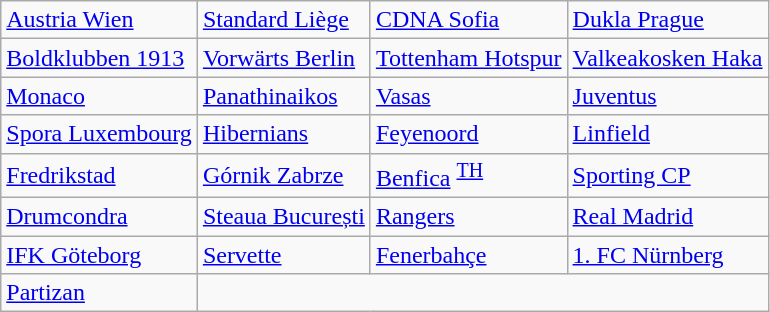<table class="wikitable">
<tr>
<td> <a href='#'>Austria Wien</a> </td>
<td> <a href='#'>Standard Liège</a> </td>
<td> <a href='#'>CDNA Sofia</a> </td>
<td> <a href='#'>Dukla Prague</a> </td>
</tr>
<tr>
<td> <a href='#'>Boldklubben 1913</a> </td>
<td> <a href='#'>Vorwärts Berlin</a> </td>
<td> <a href='#'>Tottenham Hotspur</a> </td>
<td> <a href='#'>Valkeakosken Haka</a> </td>
</tr>
<tr>
<td> <a href='#'>Monaco</a> </td>
<td> <a href='#'>Panathinaikos</a> </td>
<td> <a href='#'>Vasas</a> </td>
<td> <a href='#'>Juventus</a> </td>
</tr>
<tr>
<td> <a href='#'>Spora Luxembourg</a> </td>
<td> <a href='#'>Hibernians</a> </td>
<td> <a href='#'>Feyenoord</a> </td>
<td> <a href='#'>Linfield</a> </td>
</tr>
<tr>
<td> <a href='#'>Fredrikstad</a> </td>
<td> <a href='#'>Górnik Zabrze</a> </td>
<td> <a href='#'>Benfica</a> <sup><a href='#'>TH</a></sup></td>
<td> <a href='#'>Sporting CP</a> </td>
</tr>
<tr>
<td> <a href='#'>Drumcondra</a> </td>
<td> <a href='#'>Steaua București</a> </td>
<td> <a href='#'>Rangers</a> </td>
<td> <a href='#'>Real Madrid</a> </td>
</tr>
<tr>
<td> <a href='#'>IFK Göteborg</a> </td>
<td> <a href='#'>Servette</a> </td>
<td> <a href='#'>Fenerbahçe</a> </td>
<td> <a href='#'>1. FC Nürnberg</a> </td>
</tr>
<tr>
<td> <a href='#'>Partizan</a> </td>
</tr>
</table>
